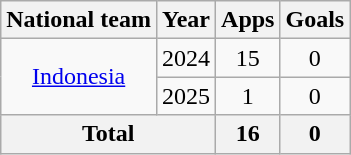<table class="wikitable" style="text-align:center">
<tr>
<th>National team</th>
<th>Year</th>
<th>Apps</th>
<th>Goals</th>
</tr>
<tr>
<td rowspan="2"><a href='#'>Indonesia</a></td>
<td>2024</td>
<td>15</td>
<td>0</td>
</tr>
<tr>
<td>2025</td>
<td>1</td>
<td>0</td>
</tr>
<tr>
<th colspan="2">Total</th>
<th>16</th>
<th>0</th>
</tr>
</table>
